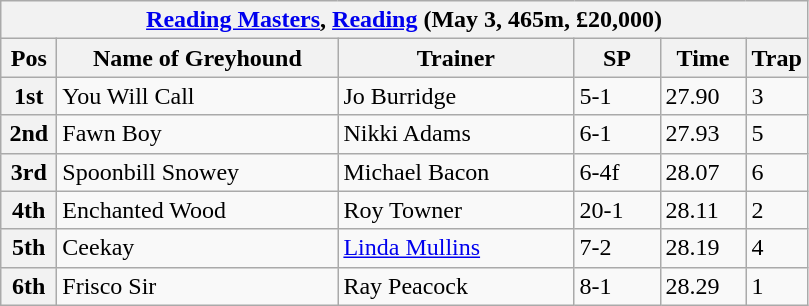<table class="wikitable">
<tr>
<th colspan="6"><a href='#'>Reading Masters</a>, <a href='#'>Reading</a> (May 3, 465m, £20,000)</th>
</tr>
<tr>
<th width=30>Pos</th>
<th width=180>Name of Greyhound</th>
<th width=150>Trainer</th>
<th width=50>SP</th>
<th width=50>Time</th>
<th width=30>Trap</th>
</tr>
<tr>
<th>1st</th>
<td>You Will Call</td>
<td>Jo Burridge</td>
<td>5-1</td>
<td>27.90</td>
<td>3</td>
</tr>
<tr>
<th>2nd</th>
<td>Fawn Boy</td>
<td>Nikki Adams</td>
<td>6-1</td>
<td>27.93</td>
<td>5</td>
</tr>
<tr>
<th>3rd</th>
<td>Spoonbill Snowey</td>
<td>Michael Bacon</td>
<td>6-4f</td>
<td>28.07</td>
<td>6</td>
</tr>
<tr>
<th>4th</th>
<td>Enchanted Wood</td>
<td>Roy Towner</td>
<td>20-1</td>
<td>28.11</td>
<td>2</td>
</tr>
<tr>
<th>5th</th>
<td>Ceekay</td>
<td><a href='#'>Linda Mullins</a></td>
<td>7-2</td>
<td>28.19</td>
<td>4</td>
</tr>
<tr>
<th>6th</th>
<td>Frisco Sir</td>
<td>Ray Peacock</td>
<td>8-1</td>
<td>28.29</td>
<td>1</td>
</tr>
</table>
